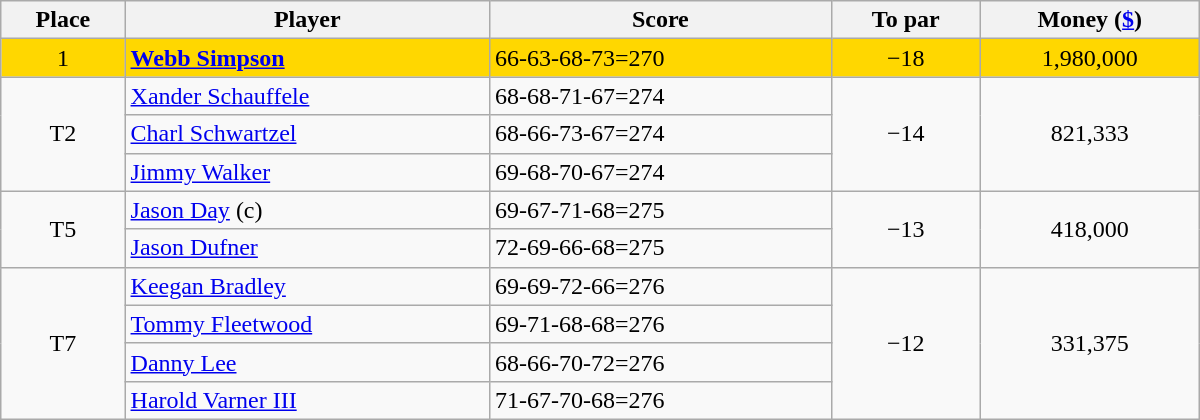<table class="wikitable" style="width:50em;margin-bottom:0;">
<tr>
<th>Place</th>
<th>Player</th>
<th>Score</th>
<th>To par</th>
<th>Money (<a href='#'>$</a>)</th>
</tr>
<tr style="background:gold">
<td align=center>1</td>
<td> <strong><a href='#'>Webb Simpson</a></strong></td>
<td>66-63-68-73=270</td>
<td align=center>−18</td>
<td align=center>1,980,000</td>
</tr>
<tr>
<td rowspan=3 align=center>T2</td>
<td> <a href='#'>Xander Schauffele</a></td>
<td>68-68-71-67=274</td>
<td rowspan=3 align=center>−14</td>
<td rowspan=3 align=center>821,333</td>
</tr>
<tr>
<td> <a href='#'>Charl Schwartzel</a></td>
<td>68-66-73-67=274</td>
</tr>
<tr>
<td> <a href='#'>Jimmy Walker</a></td>
<td>69-68-70-67=274</td>
</tr>
<tr>
<td rowspan=2 align=center>T5</td>
<td> <a href='#'>Jason Day</a> (c)</td>
<td>69-67-71-68=275</td>
<td rowspan=2 align=center>−13</td>
<td rowspan=2 align=center>418,000</td>
</tr>
<tr>
<td> <a href='#'>Jason Dufner</a></td>
<td>72-69-66-68=275</td>
</tr>
<tr>
<td rowspan=4 align=center>T7</td>
<td> <a href='#'>Keegan Bradley</a></td>
<td>69-69-72-66=276</td>
<td rowspan=4 align=center>−12</td>
<td rowspan=4 align=center>331,375</td>
</tr>
<tr>
<td> <a href='#'>Tommy Fleetwood</a></td>
<td>69-71-68-68=276</td>
</tr>
<tr>
<td> <a href='#'>Danny Lee</a></td>
<td>68-66-70-72=276</td>
</tr>
<tr>
<td> <a href='#'>Harold Varner III</a></td>
<td>71-67-70-68=276</td>
</tr>
</table>
